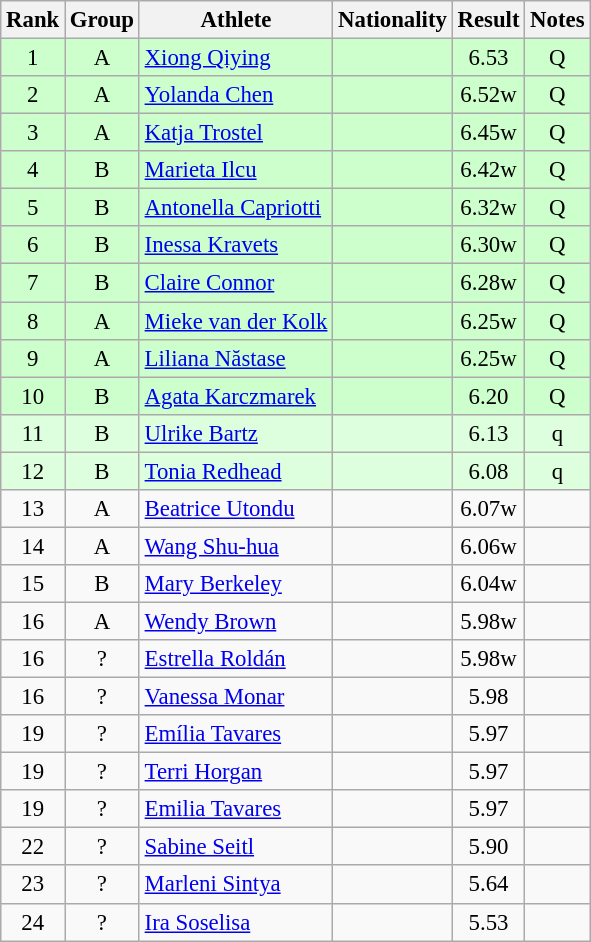<table class="wikitable sortable" style="text-align:center;font-size:95%">
<tr>
<th>Rank</th>
<th>Group</th>
<th>Athlete</th>
<th>Nationality</th>
<th>Result</th>
<th>Notes</th>
</tr>
<tr bgcolor=ccffcc>
<td>1</td>
<td>A</td>
<td align="left"><a href='#'>Xiong Qiying</a></td>
<td align=left></td>
<td>6.53</td>
<td>Q</td>
</tr>
<tr bgcolor=ccffcc>
<td>2</td>
<td>A</td>
<td align="left"><a href='#'>Yolanda Chen</a></td>
<td align=left></td>
<td>6.52w</td>
<td>Q</td>
</tr>
<tr bgcolor=ccffcc>
<td>3</td>
<td>A</td>
<td align="left"><a href='#'>Katja Trostel</a></td>
<td align=left></td>
<td>6.45w</td>
<td>Q</td>
</tr>
<tr bgcolor=ccffcc>
<td>4</td>
<td>B</td>
<td align="left"><a href='#'>Marieta Ilcu</a></td>
<td align=left></td>
<td>6.42w</td>
<td>Q</td>
</tr>
<tr bgcolor=ccffcc>
<td>5</td>
<td>B</td>
<td align="left"><a href='#'>Antonella Capriotti</a></td>
<td align=left></td>
<td>6.32w</td>
<td>Q</td>
</tr>
<tr bgcolor=ccffcc>
<td>6</td>
<td>B</td>
<td align="left"><a href='#'>Inessa Kravets</a></td>
<td align=left></td>
<td>6.30w</td>
<td>Q</td>
</tr>
<tr bgcolor=ccffcc>
<td>7</td>
<td>B</td>
<td align="left"><a href='#'>Claire Connor</a></td>
<td align=left></td>
<td>6.28w</td>
<td>Q</td>
</tr>
<tr bgcolor=ccffcc>
<td>8</td>
<td>A</td>
<td align="left"><a href='#'>Mieke van der Kolk</a></td>
<td align=left></td>
<td>6.25w</td>
<td>Q</td>
</tr>
<tr bgcolor=ccffcc>
<td>9</td>
<td>A</td>
<td align="left"><a href='#'>Liliana Năstase</a></td>
<td align=left></td>
<td>6.25w</td>
<td>Q</td>
</tr>
<tr bgcolor=ccffcc>
<td>10</td>
<td>B</td>
<td align="left"><a href='#'>Agata Karczmarek</a></td>
<td align=left></td>
<td>6.20</td>
<td>Q</td>
</tr>
<tr bgcolor=ddffdd>
<td>11</td>
<td>B</td>
<td align="left"><a href='#'>Ulrike Bartz</a></td>
<td align=left></td>
<td>6.13</td>
<td>q</td>
</tr>
<tr bgcolor=ddffdd>
<td>12</td>
<td>B</td>
<td align="left"><a href='#'>Tonia Redhead</a></td>
<td align=left></td>
<td>6.08</td>
<td>q</td>
</tr>
<tr>
<td>13</td>
<td>A</td>
<td align="left"><a href='#'>Beatrice Utondu</a></td>
<td align=left></td>
<td>6.07w</td>
<td></td>
</tr>
<tr>
<td>14</td>
<td>A</td>
<td align="left"><a href='#'>Wang Shu-hua</a></td>
<td align=left></td>
<td>6.06w</td>
<td></td>
</tr>
<tr>
<td>15</td>
<td>B</td>
<td align="left"><a href='#'>Mary Berkeley</a></td>
<td align=left></td>
<td>6.04w</td>
<td></td>
</tr>
<tr>
<td>16</td>
<td>A</td>
<td align="left"><a href='#'>Wendy Brown</a></td>
<td align=left></td>
<td>5.98w</td>
<td></td>
</tr>
<tr>
<td>16</td>
<td>?</td>
<td align="left"><a href='#'>Estrella Roldán</a></td>
<td align=left></td>
<td>5.98w</td>
<td></td>
</tr>
<tr>
<td>16</td>
<td>?</td>
<td align="left"><a href='#'>Vanessa Monar</a></td>
<td align=left></td>
<td>5.98</td>
<td></td>
</tr>
<tr>
<td>19</td>
<td>?</td>
<td align="left"><a href='#'>Emília Tavares</a></td>
<td align=left></td>
<td>5.97</td>
<td></td>
</tr>
<tr>
<td>19</td>
<td>?</td>
<td align="left"><a href='#'>Terri Horgan</a></td>
<td align=left></td>
<td>5.97</td>
<td></td>
</tr>
<tr>
<td>19</td>
<td>?</td>
<td align="left"><a href='#'>Emilia Tavares</a></td>
<td align=left></td>
<td>5.97</td>
<td></td>
</tr>
<tr>
<td>22</td>
<td>?</td>
<td align="left"><a href='#'>Sabine Seitl</a></td>
<td align=left></td>
<td>5.90</td>
<td></td>
</tr>
<tr>
<td>23</td>
<td>?</td>
<td align="left"><a href='#'>Marleni Sintya</a></td>
<td align=left></td>
<td>5.64</td>
<td></td>
</tr>
<tr>
<td>24</td>
<td>?</td>
<td align="left"><a href='#'>Ira Soselisa</a></td>
<td align=left></td>
<td>5.53</td>
<td></td>
</tr>
</table>
